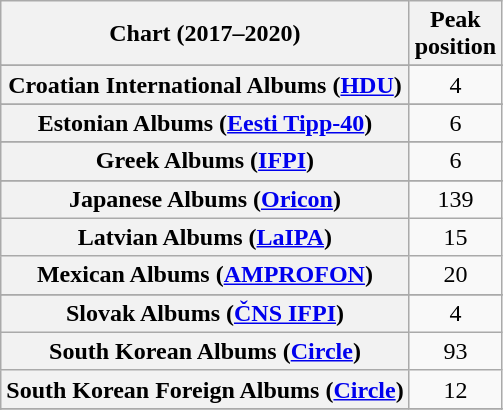<table class="wikitable sortable plainrowheaders" style="text-align:center">
<tr>
<th scope="col">Chart (2017–2020)</th>
<th scope="col">Peak<br>position</th>
</tr>
<tr>
</tr>
<tr>
</tr>
<tr>
</tr>
<tr>
</tr>
<tr>
</tr>
<tr>
<th scope="row">Croatian International Albums (<a href='#'>HDU</a>)</th>
<td>4</td>
</tr>
<tr>
</tr>
<tr>
</tr>
<tr>
</tr>
<tr>
<th scope="row">Estonian Albums (<a href='#'>Eesti Tipp-40</a>)</th>
<td>6</td>
</tr>
<tr>
</tr>
<tr>
</tr>
<tr>
</tr>
<tr>
<th scope="row">Greek Albums (<a href='#'>IFPI</a>)</th>
<td>6</td>
</tr>
<tr>
</tr>
<tr>
</tr>
<tr>
</tr>
<tr>
<th scope="row">Japanese Albums (<a href='#'>Oricon</a>)</th>
<td>139</td>
</tr>
<tr>
<th scope="row">Latvian Albums (<a href='#'>LaIPA</a>)</th>
<td>15</td>
</tr>
<tr>
<th scope="row">Mexican Albums (<a href='#'>AMPROFON</a>)</th>
<td>20</td>
</tr>
<tr>
</tr>
<tr>
</tr>
<tr>
</tr>
<tr>
</tr>
<tr>
</tr>
<tr>
<th scope="row">Slovak Albums (<a href='#'>ČNS IFPI</a>)</th>
<td>4</td>
</tr>
<tr>
<th scope="row">South Korean Albums (<a href='#'>Circle</a>)</th>
<td>93</td>
</tr>
<tr>
<th scope="row">South Korean Foreign Albums (<a href='#'>Circle</a>)</th>
<td>12</td>
</tr>
<tr>
</tr>
<tr>
</tr>
<tr>
</tr>
<tr>
</tr>
<tr>
</tr>
</table>
